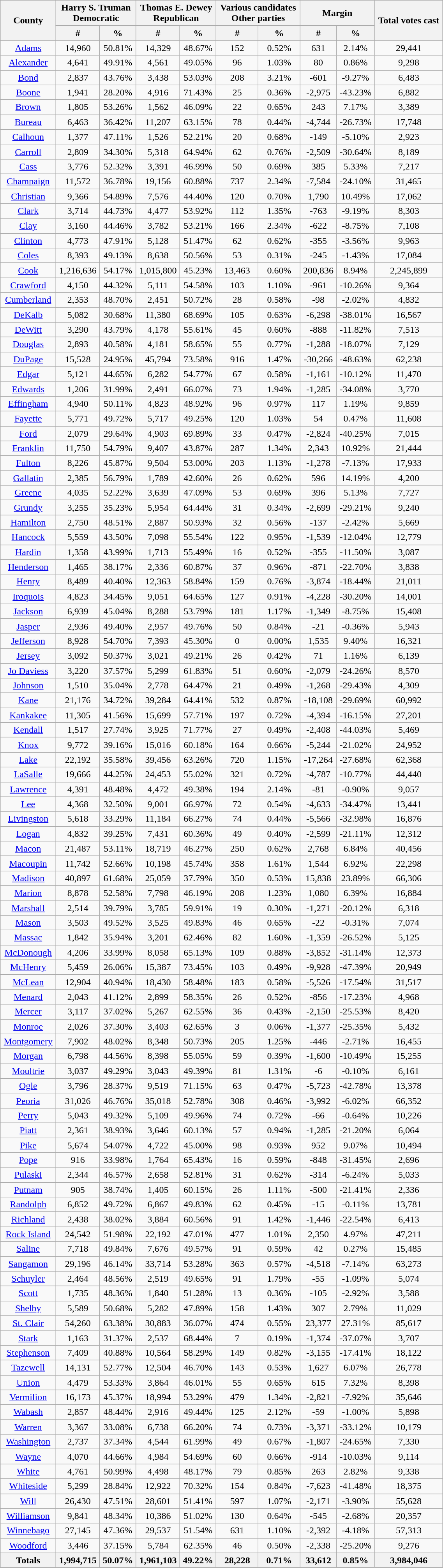<table width="60%" class="wikitable sortable">
<tr>
<th rowspan="2">County</th>
<th colspan="2">Harry S. Truman<br>Democratic</th>
<th colspan="2">Thomas E. Dewey<br>Republican</th>
<th colspan="2">Various candidates<br>Other parties</th>
<th colspan="2">Margin</th>
<th rowspan="2">Total votes cast</th>
</tr>
<tr>
<th data-sort-type="number">#</th>
<th data-sort-type="number">%</th>
<th data-sort-type="number">#</th>
<th data-sort-type="number">%</th>
<th data-sort-type="number">#</th>
<th data-sort-type="number">%</th>
<th data-sort-type="number">#</th>
<th data-sort-type="number">%</th>
</tr>
<tr style="text-align:center;">
<td><a href='#'>Adams</a></td>
<td>14,960</td>
<td>50.81%</td>
<td>14,329</td>
<td>48.67%</td>
<td>152</td>
<td>0.52%</td>
<td>631</td>
<td>2.14%</td>
<td>29,441</td>
</tr>
<tr style="text-align:center;">
<td><a href='#'>Alexander</a></td>
<td>4,641</td>
<td>49.91%</td>
<td>4,561</td>
<td>49.05%</td>
<td>96</td>
<td>1.03%</td>
<td>80</td>
<td>0.86%</td>
<td>9,298</td>
</tr>
<tr style="text-align:center;">
<td><a href='#'>Bond</a></td>
<td>2,837</td>
<td>43.76%</td>
<td>3,438</td>
<td>53.03%</td>
<td>208</td>
<td>3.21%</td>
<td>-601</td>
<td>-9.27%</td>
<td>6,483</td>
</tr>
<tr style="text-align:center;">
<td><a href='#'>Boone</a></td>
<td>1,941</td>
<td>28.20%</td>
<td>4,916</td>
<td>71.43%</td>
<td>25</td>
<td>0.36%</td>
<td>-2,975</td>
<td>-43.23%</td>
<td>6,882</td>
</tr>
<tr style="text-align:center;">
<td><a href='#'>Brown</a></td>
<td>1,805</td>
<td>53.26%</td>
<td>1,562</td>
<td>46.09%</td>
<td>22</td>
<td>0.65%</td>
<td>243</td>
<td>7.17%</td>
<td>3,389</td>
</tr>
<tr style="text-align:center;">
<td><a href='#'>Bureau</a></td>
<td>6,463</td>
<td>36.42%</td>
<td>11,207</td>
<td>63.15%</td>
<td>78</td>
<td>0.44%</td>
<td>-4,744</td>
<td>-26.73%</td>
<td>17,748</td>
</tr>
<tr style="text-align:center;">
<td><a href='#'>Calhoun</a></td>
<td>1,377</td>
<td>47.11%</td>
<td>1,526</td>
<td>52.21%</td>
<td>20</td>
<td>0.68%</td>
<td>-149</td>
<td>-5.10%</td>
<td>2,923</td>
</tr>
<tr style="text-align:center;">
<td><a href='#'>Carroll</a></td>
<td>2,809</td>
<td>34.30%</td>
<td>5,318</td>
<td>64.94%</td>
<td>62</td>
<td>0.76%</td>
<td>-2,509</td>
<td>-30.64%</td>
<td>8,189</td>
</tr>
<tr style="text-align:center;">
<td><a href='#'>Cass</a></td>
<td>3,776</td>
<td>52.32%</td>
<td>3,391</td>
<td>46.99%</td>
<td>50</td>
<td>0.69%</td>
<td>385</td>
<td>5.33%</td>
<td>7,217</td>
</tr>
<tr style="text-align:center;">
<td><a href='#'>Champaign</a></td>
<td>11,572</td>
<td>36.78%</td>
<td>19,156</td>
<td>60.88%</td>
<td>737</td>
<td>2.34%</td>
<td>-7,584</td>
<td>-24.10%</td>
<td>31,465</td>
</tr>
<tr style="text-align:center;">
<td><a href='#'>Christian</a></td>
<td>9,366</td>
<td>54.89%</td>
<td>7,576</td>
<td>44.40%</td>
<td>120</td>
<td>0.70%</td>
<td>1,790</td>
<td>10.49%</td>
<td>17,062</td>
</tr>
<tr style="text-align:center;">
<td><a href='#'>Clark</a></td>
<td>3,714</td>
<td>44.73%</td>
<td>4,477</td>
<td>53.92%</td>
<td>112</td>
<td>1.35%</td>
<td>-763</td>
<td>-9.19%</td>
<td>8,303</td>
</tr>
<tr style="text-align:center;">
<td><a href='#'>Clay</a></td>
<td>3,160</td>
<td>44.46%</td>
<td>3,782</td>
<td>53.21%</td>
<td>166</td>
<td>2.34%</td>
<td>-622</td>
<td>-8.75%</td>
<td>7,108</td>
</tr>
<tr style="text-align:center;">
<td><a href='#'>Clinton</a></td>
<td>4,773</td>
<td>47.91%</td>
<td>5,128</td>
<td>51.47%</td>
<td>62</td>
<td>0.62%</td>
<td>-355</td>
<td>-3.56%</td>
<td>9,963</td>
</tr>
<tr style="text-align:center;">
<td><a href='#'>Coles</a></td>
<td>8,393</td>
<td>49.13%</td>
<td>8,638</td>
<td>50.56%</td>
<td>53</td>
<td>0.31%</td>
<td>-245</td>
<td>-1.43%</td>
<td>17,084</td>
</tr>
<tr style="text-align:center;">
<td><a href='#'>Cook</a></td>
<td>1,216,636</td>
<td>54.17%</td>
<td>1,015,800</td>
<td>45.23%</td>
<td>13,463</td>
<td>0.60%</td>
<td>200,836</td>
<td>8.94%</td>
<td>2,245,899</td>
</tr>
<tr style="text-align:center;">
<td><a href='#'>Crawford</a></td>
<td>4,150</td>
<td>44.32%</td>
<td>5,111</td>
<td>54.58%</td>
<td>103</td>
<td>1.10%</td>
<td>-961</td>
<td>-10.26%</td>
<td>9,364</td>
</tr>
<tr style="text-align:center;">
<td><a href='#'>Cumberland</a></td>
<td>2,353</td>
<td>48.70%</td>
<td>2,451</td>
<td>50.72%</td>
<td>28</td>
<td>0.58%</td>
<td>-98</td>
<td>-2.02%</td>
<td>4,832</td>
</tr>
<tr style="text-align:center;">
<td><a href='#'>DeKalb</a></td>
<td>5,082</td>
<td>30.68%</td>
<td>11,380</td>
<td>68.69%</td>
<td>105</td>
<td>0.63%</td>
<td>-6,298</td>
<td>-38.01%</td>
<td>16,567</td>
</tr>
<tr style="text-align:center;">
<td><a href='#'>DeWitt</a></td>
<td>3,290</td>
<td>43.79%</td>
<td>4,178</td>
<td>55.61%</td>
<td>45</td>
<td>0.60%</td>
<td>-888</td>
<td>-11.82%</td>
<td>7,513</td>
</tr>
<tr style="text-align:center;">
<td><a href='#'>Douglas</a></td>
<td>2,893</td>
<td>40.58%</td>
<td>4,181</td>
<td>58.65%</td>
<td>55</td>
<td>0.77%</td>
<td>-1,288</td>
<td>-18.07%</td>
<td>7,129</td>
</tr>
<tr style="text-align:center;">
<td><a href='#'>DuPage</a></td>
<td>15,528</td>
<td>24.95%</td>
<td>45,794</td>
<td>73.58%</td>
<td>916</td>
<td>1.47%</td>
<td>-30,266</td>
<td>-48.63%</td>
<td>62,238</td>
</tr>
<tr style="text-align:center;">
<td><a href='#'>Edgar</a></td>
<td>5,121</td>
<td>44.65%</td>
<td>6,282</td>
<td>54.77%</td>
<td>67</td>
<td>0.58%</td>
<td>-1,161</td>
<td>-10.12%</td>
<td>11,470</td>
</tr>
<tr style="text-align:center;">
<td><a href='#'>Edwards</a></td>
<td>1,206</td>
<td>31.99%</td>
<td>2,491</td>
<td>66.07%</td>
<td>73</td>
<td>1.94%</td>
<td>-1,285</td>
<td>-34.08%</td>
<td>3,770</td>
</tr>
<tr style="text-align:center;">
<td><a href='#'>Effingham</a></td>
<td>4,940</td>
<td>50.11%</td>
<td>4,823</td>
<td>48.92%</td>
<td>96</td>
<td>0.97%</td>
<td>117</td>
<td>1.19%</td>
<td>9,859</td>
</tr>
<tr style="text-align:center;">
<td><a href='#'>Fayette</a></td>
<td>5,771</td>
<td>49.72%</td>
<td>5,717</td>
<td>49.25%</td>
<td>120</td>
<td>1.03%</td>
<td>54</td>
<td>0.47%</td>
<td>11,608</td>
</tr>
<tr style="text-align:center;">
<td><a href='#'>Ford</a></td>
<td>2,079</td>
<td>29.64%</td>
<td>4,903</td>
<td>69.89%</td>
<td>33</td>
<td>0.47%</td>
<td>-2,824</td>
<td>-40.25%</td>
<td>7,015</td>
</tr>
<tr style="text-align:center;">
<td><a href='#'>Franklin</a></td>
<td>11,750</td>
<td>54.79%</td>
<td>9,407</td>
<td>43.87%</td>
<td>287</td>
<td>1.34%</td>
<td>2,343</td>
<td>10.92%</td>
<td>21,444</td>
</tr>
<tr style="text-align:center;">
<td><a href='#'>Fulton</a></td>
<td>8,226</td>
<td>45.87%</td>
<td>9,504</td>
<td>53.00%</td>
<td>203</td>
<td>1.13%</td>
<td>-1,278</td>
<td>-7.13%</td>
<td>17,933</td>
</tr>
<tr style="text-align:center;">
<td><a href='#'>Gallatin</a></td>
<td>2,385</td>
<td>56.79%</td>
<td>1,789</td>
<td>42.60%</td>
<td>26</td>
<td>0.62%</td>
<td>596</td>
<td>14.19%</td>
<td>4,200</td>
</tr>
<tr style="text-align:center;">
<td><a href='#'>Greene</a></td>
<td>4,035</td>
<td>52.22%</td>
<td>3,639</td>
<td>47.09%</td>
<td>53</td>
<td>0.69%</td>
<td>396</td>
<td>5.13%</td>
<td>7,727</td>
</tr>
<tr style="text-align:center;">
<td><a href='#'>Grundy</a></td>
<td>3,255</td>
<td>35.23%</td>
<td>5,954</td>
<td>64.44%</td>
<td>31</td>
<td>0.34%</td>
<td>-2,699</td>
<td>-29.21%</td>
<td>9,240</td>
</tr>
<tr style="text-align:center;">
<td><a href='#'>Hamilton</a></td>
<td>2,750</td>
<td>48.51%</td>
<td>2,887</td>
<td>50.93%</td>
<td>32</td>
<td>0.56%</td>
<td>-137</td>
<td>-2.42%</td>
<td>5,669</td>
</tr>
<tr style="text-align:center;">
<td><a href='#'>Hancock</a></td>
<td>5,559</td>
<td>43.50%</td>
<td>7,098</td>
<td>55.54%</td>
<td>122</td>
<td>0.95%</td>
<td>-1,539</td>
<td>-12.04%</td>
<td>12,779</td>
</tr>
<tr style="text-align:center;">
<td><a href='#'>Hardin</a></td>
<td>1,358</td>
<td>43.99%</td>
<td>1,713</td>
<td>55.49%</td>
<td>16</td>
<td>0.52%</td>
<td>-355</td>
<td>-11.50%</td>
<td>3,087</td>
</tr>
<tr style="text-align:center;">
<td><a href='#'>Henderson</a></td>
<td>1,465</td>
<td>38.17%</td>
<td>2,336</td>
<td>60.87%</td>
<td>37</td>
<td>0.96%</td>
<td>-871</td>
<td>-22.70%</td>
<td>3,838</td>
</tr>
<tr style="text-align:center;">
<td><a href='#'>Henry</a></td>
<td>8,489</td>
<td>40.40%</td>
<td>12,363</td>
<td>58.84%</td>
<td>159</td>
<td>0.76%</td>
<td>-3,874</td>
<td>-18.44%</td>
<td>21,011</td>
</tr>
<tr style="text-align:center;">
<td><a href='#'>Iroquois</a></td>
<td>4,823</td>
<td>34.45%</td>
<td>9,051</td>
<td>64.65%</td>
<td>127</td>
<td>0.91%</td>
<td>-4,228</td>
<td>-30.20%</td>
<td>14,001</td>
</tr>
<tr style="text-align:center;">
<td><a href='#'>Jackson</a></td>
<td>6,939</td>
<td>45.04%</td>
<td>8,288</td>
<td>53.79%</td>
<td>181</td>
<td>1.17%</td>
<td>-1,349</td>
<td>-8.75%</td>
<td>15,408</td>
</tr>
<tr style="text-align:center;">
<td><a href='#'>Jasper</a></td>
<td>2,936</td>
<td>49.40%</td>
<td>2,957</td>
<td>49.76%</td>
<td>50</td>
<td>0.84%</td>
<td>-21</td>
<td>-0.36%</td>
<td>5,943</td>
</tr>
<tr style="text-align:center;">
<td><a href='#'>Jefferson</a></td>
<td>8,928</td>
<td>54.70%</td>
<td>7,393</td>
<td>45.30%</td>
<td>0</td>
<td>0.00%</td>
<td>1,535</td>
<td>9.40%</td>
<td>16,321</td>
</tr>
<tr style="text-align:center;">
<td><a href='#'>Jersey</a></td>
<td>3,092</td>
<td>50.37%</td>
<td>3,021</td>
<td>49.21%</td>
<td>26</td>
<td>0.42%</td>
<td>71</td>
<td>1.16%</td>
<td>6,139</td>
</tr>
<tr style="text-align:center;">
<td><a href='#'>Jo Daviess</a></td>
<td>3,220</td>
<td>37.57%</td>
<td>5,299</td>
<td>61.83%</td>
<td>51</td>
<td>0.60%</td>
<td>-2,079</td>
<td>-24.26%</td>
<td>8,570</td>
</tr>
<tr style="text-align:center;">
<td><a href='#'>Johnson</a></td>
<td>1,510</td>
<td>35.04%</td>
<td>2,778</td>
<td>64.47%</td>
<td>21</td>
<td>0.49%</td>
<td>-1,268</td>
<td>-29.43%</td>
<td>4,309</td>
</tr>
<tr style="text-align:center;">
<td><a href='#'>Kane</a></td>
<td>21,176</td>
<td>34.72%</td>
<td>39,284</td>
<td>64.41%</td>
<td>532</td>
<td>0.87%</td>
<td>-18,108</td>
<td>-29.69%</td>
<td>60,992</td>
</tr>
<tr style="text-align:center;">
<td><a href='#'>Kankakee</a></td>
<td>11,305</td>
<td>41.56%</td>
<td>15,699</td>
<td>57.71%</td>
<td>197</td>
<td>0.72%</td>
<td>-4,394</td>
<td>-16.15%</td>
<td>27,201</td>
</tr>
<tr style="text-align:center;">
<td><a href='#'>Kendall</a></td>
<td>1,517</td>
<td>27.74%</td>
<td>3,925</td>
<td>71.77%</td>
<td>27</td>
<td>0.49%</td>
<td>-2,408</td>
<td>-44.03%</td>
<td>5,469</td>
</tr>
<tr style="text-align:center;">
<td><a href='#'>Knox</a></td>
<td>9,772</td>
<td>39.16%</td>
<td>15,016</td>
<td>60.18%</td>
<td>164</td>
<td>0.66%</td>
<td>-5,244</td>
<td>-21.02%</td>
<td>24,952</td>
</tr>
<tr style="text-align:center;">
<td><a href='#'>Lake</a></td>
<td>22,192</td>
<td>35.58%</td>
<td>39,456</td>
<td>63.26%</td>
<td>720</td>
<td>1.15%</td>
<td>-17,264</td>
<td>-27.68%</td>
<td>62,368</td>
</tr>
<tr style="text-align:center;">
<td><a href='#'>LaSalle</a></td>
<td>19,666</td>
<td>44.25%</td>
<td>24,453</td>
<td>55.02%</td>
<td>321</td>
<td>0.72%</td>
<td>-4,787</td>
<td>-10.77%</td>
<td>44,440</td>
</tr>
<tr style="text-align:center;">
<td><a href='#'>Lawrence</a></td>
<td>4,391</td>
<td>48.48%</td>
<td>4,472</td>
<td>49.38%</td>
<td>194</td>
<td>2.14%</td>
<td>-81</td>
<td>-0.90%</td>
<td>9,057</td>
</tr>
<tr style="text-align:center;">
<td><a href='#'>Lee</a></td>
<td>4,368</td>
<td>32.50%</td>
<td>9,001</td>
<td>66.97%</td>
<td>72</td>
<td>0.54%</td>
<td>-4,633</td>
<td>-34.47%</td>
<td>13,441</td>
</tr>
<tr style="text-align:center;">
<td><a href='#'>Livingston</a></td>
<td>5,618</td>
<td>33.29%</td>
<td>11,184</td>
<td>66.27%</td>
<td>74</td>
<td>0.44%</td>
<td>-5,566</td>
<td>-32.98%</td>
<td>16,876</td>
</tr>
<tr style="text-align:center;">
<td><a href='#'>Logan</a></td>
<td>4,832</td>
<td>39.25%</td>
<td>7,431</td>
<td>60.36%</td>
<td>49</td>
<td>0.40%</td>
<td>-2,599</td>
<td>-21.11%</td>
<td>12,312</td>
</tr>
<tr style="text-align:center;">
<td><a href='#'>Macon</a></td>
<td>21,487</td>
<td>53.11%</td>
<td>18,719</td>
<td>46.27%</td>
<td>250</td>
<td>0.62%</td>
<td>2,768</td>
<td>6.84%</td>
<td>40,456</td>
</tr>
<tr style="text-align:center;">
<td><a href='#'>Macoupin</a></td>
<td>11,742</td>
<td>52.66%</td>
<td>10,198</td>
<td>45.74%</td>
<td>358</td>
<td>1.61%</td>
<td>1,544</td>
<td>6.92%</td>
<td>22,298</td>
</tr>
<tr style="text-align:center;">
<td><a href='#'>Madison</a></td>
<td>40,897</td>
<td>61.68%</td>
<td>25,059</td>
<td>37.79%</td>
<td>350</td>
<td>0.53%</td>
<td>15,838</td>
<td>23.89%</td>
<td>66,306</td>
</tr>
<tr style="text-align:center;">
<td><a href='#'>Marion</a></td>
<td>8,878</td>
<td>52.58%</td>
<td>7,798</td>
<td>46.19%</td>
<td>208</td>
<td>1.23%</td>
<td>1,080</td>
<td>6.39%</td>
<td>16,884</td>
</tr>
<tr style="text-align:center;">
<td><a href='#'>Marshall</a></td>
<td>2,514</td>
<td>39.79%</td>
<td>3,785</td>
<td>59.91%</td>
<td>19</td>
<td>0.30%</td>
<td>-1,271</td>
<td>-20.12%</td>
<td>6,318</td>
</tr>
<tr style="text-align:center;">
<td><a href='#'>Mason</a></td>
<td>3,503</td>
<td>49.52%</td>
<td>3,525</td>
<td>49.83%</td>
<td>46</td>
<td>0.65%</td>
<td>-22</td>
<td>-0.31%</td>
<td>7,074</td>
</tr>
<tr style="text-align:center;">
<td><a href='#'>Massac</a></td>
<td>1,842</td>
<td>35.94%</td>
<td>3,201</td>
<td>62.46%</td>
<td>82</td>
<td>1.60%</td>
<td>-1,359</td>
<td>-26.52%</td>
<td>5,125</td>
</tr>
<tr style="text-align:center;">
<td><a href='#'>McDonough</a></td>
<td>4,206</td>
<td>33.99%</td>
<td>8,058</td>
<td>65.13%</td>
<td>109</td>
<td>0.88%</td>
<td>-3,852</td>
<td>-31.14%</td>
<td>12,373</td>
</tr>
<tr style="text-align:center;">
<td><a href='#'>McHenry</a></td>
<td>5,459</td>
<td>26.06%</td>
<td>15,387</td>
<td>73.45%</td>
<td>103</td>
<td>0.49%</td>
<td>-9,928</td>
<td>-47.39%</td>
<td>20,949</td>
</tr>
<tr style="text-align:center;">
<td><a href='#'>McLean</a></td>
<td>12,904</td>
<td>40.94%</td>
<td>18,430</td>
<td>58.48%</td>
<td>183</td>
<td>0.58%</td>
<td>-5,526</td>
<td>-17.54%</td>
<td>31,517</td>
</tr>
<tr style="text-align:center;">
<td><a href='#'>Menard</a></td>
<td>2,043</td>
<td>41.12%</td>
<td>2,899</td>
<td>58.35%</td>
<td>26</td>
<td>0.52%</td>
<td>-856</td>
<td>-17.23%</td>
<td>4,968</td>
</tr>
<tr style="text-align:center;">
<td><a href='#'>Mercer</a></td>
<td>3,117</td>
<td>37.02%</td>
<td>5,267</td>
<td>62.55%</td>
<td>36</td>
<td>0.43%</td>
<td>-2,150</td>
<td>-25.53%</td>
<td>8,420</td>
</tr>
<tr style="text-align:center;">
<td><a href='#'>Monroe</a></td>
<td>2,026</td>
<td>37.30%</td>
<td>3,403</td>
<td>62.65%</td>
<td>3</td>
<td>0.06%</td>
<td>-1,377</td>
<td>-25.35%</td>
<td>5,432</td>
</tr>
<tr style="text-align:center;">
<td><a href='#'>Montgomery</a></td>
<td>7,902</td>
<td>48.02%</td>
<td>8,348</td>
<td>50.73%</td>
<td>205</td>
<td>1.25%</td>
<td>-446</td>
<td>-2.71%</td>
<td>16,455</td>
</tr>
<tr style="text-align:center;">
<td><a href='#'>Morgan</a></td>
<td>6,798</td>
<td>44.56%</td>
<td>8,398</td>
<td>55.05%</td>
<td>59</td>
<td>0.39%</td>
<td>-1,600</td>
<td>-10.49%</td>
<td>15,255</td>
</tr>
<tr style="text-align:center;">
<td><a href='#'>Moultrie</a></td>
<td>3,037</td>
<td>49.29%</td>
<td>3,043</td>
<td>49.39%</td>
<td>81</td>
<td>1.31%</td>
<td>-6</td>
<td>-0.10%</td>
<td>6,161</td>
</tr>
<tr style="text-align:center;">
<td><a href='#'>Ogle</a></td>
<td>3,796</td>
<td>28.37%</td>
<td>9,519</td>
<td>71.15%</td>
<td>63</td>
<td>0.47%</td>
<td>-5,723</td>
<td>-42.78%</td>
<td>13,378</td>
</tr>
<tr style="text-align:center;">
<td><a href='#'>Peoria</a></td>
<td>31,026</td>
<td>46.76%</td>
<td>35,018</td>
<td>52.78%</td>
<td>308</td>
<td>0.46%</td>
<td>-3,992</td>
<td>-6.02%</td>
<td>66,352</td>
</tr>
<tr style="text-align:center;">
<td><a href='#'>Perry</a></td>
<td>5,043</td>
<td>49.32%</td>
<td>5,109</td>
<td>49.96%</td>
<td>74</td>
<td>0.72%</td>
<td>-66</td>
<td>-0.64%</td>
<td>10,226</td>
</tr>
<tr style="text-align:center;">
<td><a href='#'>Piatt</a></td>
<td>2,361</td>
<td>38.93%</td>
<td>3,646</td>
<td>60.13%</td>
<td>57</td>
<td>0.94%</td>
<td>-1,285</td>
<td>-21.20%</td>
<td>6,064</td>
</tr>
<tr style="text-align:center;">
<td><a href='#'>Pike</a></td>
<td>5,674</td>
<td>54.07%</td>
<td>4,722</td>
<td>45.00%</td>
<td>98</td>
<td>0.93%</td>
<td>952</td>
<td>9.07%</td>
<td>10,494</td>
</tr>
<tr style="text-align:center;">
<td><a href='#'>Pope</a></td>
<td>916</td>
<td>33.98%</td>
<td>1,764</td>
<td>65.43%</td>
<td>16</td>
<td>0.59%</td>
<td>-848</td>
<td>-31.45%</td>
<td>2,696</td>
</tr>
<tr style="text-align:center;">
<td><a href='#'>Pulaski</a></td>
<td>2,344</td>
<td>46.57%</td>
<td>2,658</td>
<td>52.81%</td>
<td>31</td>
<td>0.62%</td>
<td>-314</td>
<td>-6.24%</td>
<td>5,033</td>
</tr>
<tr style="text-align:center;">
<td><a href='#'>Putnam</a></td>
<td>905</td>
<td>38.74%</td>
<td>1,405</td>
<td>60.15%</td>
<td>26</td>
<td>1.11%</td>
<td>-500</td>
<td>-21.41%</td>
<td>2,336</td>
</tr>
<tr style="text-align:center;">
<td><a href='#'>Randolph</a></td>
<td>6,852</td>
<td>49.72%</td>
<td>6,867</td>
<td>49.83%</td>
<td>62</td>
<td>0.45%</td>
<td>-15</td>
<td>-0.11%</td>
<td>13,781</td>
</tr>
<tr style="text-align:center;">
<td><a href='#'>Richland</a></td>
<td>2,438</td>
<td>38.02%</td>
<td>3,884</td>
<td>60.56%</td>
<td>91</td>
<td>1.42%</td>
<td>-1,446</td>
<td>-22.54%</td>
<td>6,413</td>
</tr>
<tr style="text-align:center;">
<td><a href='#'>Rock Island</a></td>
<td>24,542</td>
<td>51.98%</td>
<td>22,192</td>
<td>47.01%</td>
<td>477</td>
<td>1.01%</td>
<td>2,350</td>
<td>4.97%</td>
<td>47,211</td>
</tr>
<tr style="text-align:center;">
<td><a href='#'>Saline</a></td>
<td>7,718</td>
<td>49.84%</td>
<td>7,676</td>
<td>49.57%</td>
<td>91</td>
<td>0.59%</td>
<td>42</td>
<td>0.27%</td>
<td>15,485</td>
</tr>
<tr style="text-align:center;">
<td><a href='#'>Sangamon</a></td>
<td>29,196</td>
<td>46.14%</td>
<td>33,714</td>
<td>53.28%</td>
<td>363</td>
<td>0.57%</td>
<td>-4,518</td>
<td>-7.14%</td>
<td>63,273</td>
</tr>
<tr style="text-align:center;">
<td><a href='#'>Schuyler</a></td>
<td>2,464</td>
<td>48.56%</td>
<td>2,519</td>
<td>49.65%</td>
<td>91</td>
<td>1.79%</td>
<td>-55</td>
<td>-1.09%</td>
<td>5,074</td>
</tr>
<tr style="text-align:center;">
<td><a href='#'>Scott</a></td>
<td>1,735</td>
<td>48.36%</td>
<td>1,840</td>
<td>51.28%</td>
<td>13</td>
<td>0.36%</td>
<td>-105</td>
<td>-2.92%</td>
<td>3,588</td>
</tr>
<tr style="text-align:center;">
<td><a href='#'>Shelby</a></td>
<td>5,589</td>
<td>50.68%</td>
<td>5,282</td>
<td>47.89%</td>
<td>158</td>
<td>1.43%</td>
<td>307</td>
<td>2.79%</td>
<td>11,029</td>
</tr>
<tr style="text-align:center;">
<td><a href='#'>St. Clair</a></td>
<td>54,260</td>
<td>63.38%</td>
<td>30,883</td>
<td>36.07%</td>
<td>474</td>
<td>0.55%</td>
<td>23,377</td>
<td>27.31%</td>
<td>85,617</td>
</tr>
<tr style="text-align:center;">
<td><a href='#'>Stark</a></td>
<td>1,163</td>
<td>31.37%</td>
<td>2,537</td>
<td>68.44%</td>
<td>7</td>
<td>0.19%</td>
<td>-1,374</td>
<td>-37.07%</td>
<td>3,707</td>
</tr>
<tr style="text-align:center;">
<td><a href='#'>Stephenson</a></td>
<td>7,409</td>
<td>40.88%</td>
<td>10,564</td>
<td>58.29%</td>
<td>149</td>
<td>0.82%</td>
<td>-3,155</td>
<td>-17.41%</td>
<td>18,122</td>
</tr>
<tr style="text-align:center;">
<td><a href='#'>Tazewell</a></td>
<td>14,131</td>
<td>52.77%</td>
<td>12,504</td>
<td>46.70%</td>
<td>143</td>
<td>0.53%</td>
<td>1,627</td>
<td>6.07%</td>
<td>26,778</td>
</tr>
<tr style="text-align:center;">
<td><a href='#'>Union</a></td>
<td>4,479</td>
<td>53.33%</td>
<td>3,864</td>
<td>46.01%</td>
<td>55</td>
<td>0.65%</td>
<td>615</td>
<td>7.32%</td>
<td>8,398</td>
</tr>
<tr style="text-align:center;">
<td><a href='#'>Vermilion</a></td>
<td>16,173</td>
<td>45.37%</td>
<td>18,994</td>
<td>53.29%</td>
<td>479</td>
<td>1.34%</td>
<td>-2,821</td>
<td>-7.92%</td>
<td>35,646</td>
</tr>
<tr style="text-align:center;">
<td><a href='#'>Wabash</a></td>
<td>2,857</td>
<td>48.44%</td>
<td>2,916</td>
<td>49.44%</td>
<td>125</td>
<td>2.12%</td>
<td>-59</td>
<td>-1.00%</td>
<td>5,898</td>
</tr>
<tr style="text-align:center;">
<td><a href='#'>Warren</a></td>
<td>3,367</td>
<td>33.08%</td>
<td>6,738</td>
<td>66.20%</td>
<td>74</td>
<td>0.73%</td>
<td>-3,371</td>
<td>-33.12%</td>
<td>10,179</td>
</tr>
<tr style="text-align:center;">
<td><a href='#'>Washington</a></td>
<td>2,737</td>
<td>37.34%</td>
<td>4,544</td>
<td>61.99%</td>
<td>49</td>
<td>0.67%</td>
<td>-1,807</td>
<td>-24.65%</td>
<td>7,330</td>
</tr>
<tr style="text-align:center;">
<td><a href='#'>Wayne</a></td>
<td>4,070</td>
<td>44.66%</td>
<td>4,984</td>
<td>54.69%</td>
<td>60</td>
<td>0.66%</td>
<td>-914</td>
<td>-10.03%</td>
<td>9,114</td>
</tr>
<tr style="text-align:center;">
<td><a href='#'>White</a></td>
<td>4,761</td>
<td>50.99%</td>
<td>4,498</td>
<td>48.17%</td>
<td>79</td>
<td>0.85%</td>
<td>263</td>
<td>2.82%</td>
<td>9,338</td>
</tr>
<tr style="text-align:center;">
<td><a href='#'>Whiteside</a></td>
<td>5,299</td>
<td>28.84%</td>
<td>12,922</td>
<td>70.32%</td>
<td>154</td>
<td>0.84%</td>
<td>-7,623</td>
<td>-41.48%</td>
<td>18,375</td>
</tr>
<tr style="text-align:center;">
<td><a href='#'>Will</a></td>
<td>26,430</td>
<td>47.51%</td>
<td>28,601</td>
<td>51.41%</td>
<td>597</td>
<td>1.07%</td>
<td>-2,171</td>
<td>-3.90%</td>
<td>55,628</td>
</tr>
<tr style="text-align:center;">
<td><a href='#'>Williamson</a></td>
<td>9,841</td>
<td>48.34%</td>
<td>10,386</td>
<td>51.02%</td>
<td>130</td>
<td>0.64%</td>
<td>-545</td>
<td>-2.68%</td>
<td>20,357</td>
</tr>
<tr style="text-align:center;">
<td><a href='#'>Winnebago</a></td>
<td>27,145</td>
<td>47.36%</td>
<td>29,537</td>
<td>51.54%</td>
<td>631</td>
<td>1.10%</td>
<td>-2,392</td>
<td>-4.18%</td>
<td>57,313</td>
</tr>
<tr style="text-align:center;">
<td><a href='#'>Woodford</a></td>
<td>3,446</td>
<td>37.15%</td>
<td>5,784</td>
<td>62.35%</td>
<td>46</td>
<td>0.50%</td>
<td>-2,338</td>
<td>-25.20%</td>
<td>9,276</td>
</tr>
<tr style="text-align:center;">
<th>Totals</th>
<th>1,994,715</th>
<th>50.07%</th>
<th>1,961,103</th>
<th>49.22%</th>
<th>28,228</th>
<th>0.71%</th>
<th>33,612</th>
<th>0.85%</th>
<th>3,984,046</th>
</tr>
</table>
